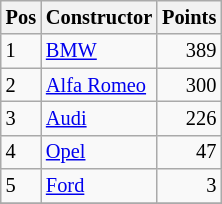<table class="wikitable"   style="font-size:   85%;">
<tr>
<th>Pos</th>
<th>Constructor</th>
<th>Points</th>
</tr>
<tr>
<td>1</td>
<td> <a href='#'>BMW</a></td>
<td align="right">389</td>
</tr>
<tr>
<td>2</td>
<td> <a href='#'>Alfa Romeo</a></td>
<td align="right">300</td>
</tr>
<tr>
<td>3</td>
<td> <a href='#'>Audi</a></td>
<td align="right">226</td>
</tr>
<tr>
<td>4</td>
<td> <a href='#'>Opel</a></td>
<td align="right">47</td>
</tr>
<tr>
<td>5</td>
<td> <a href='#'>Ford</a></td>
<td align="right">3</td>
</tr>
<tr>
</tr>
</table>
